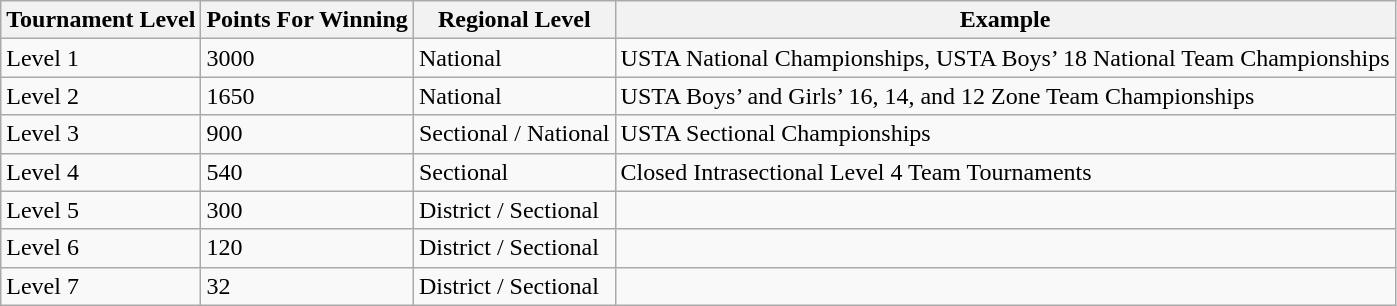<table class="wikitable">
<tr>
<th>Tournament Level</th>
<th>Points For Winning</th>
<th>Regional Level</th>
<th>Example</th>
</tr>
<tr>
<td>Level 1</td>
<td>3000</td>
<td>National</td>
<td>USTA National Championships, USTA Boys’ 18 National Team Championships</td>
</tr>
<tr>
<td>Level 2</td>
<td>1650</td>
<td>National</td>
<td>USTA Boys’ and Girls’ 16, 14, and 12 Zone Team Championships</td>
</tr>
<tr>
<td>Level 3</td>
<td>900</td>
<td>Sectional / National</td>
<td>USTA Sectional Championships</td>
</tr>
<tr>
<td>Level 4</td>
<td>540</td>
<td>Sectional</td>
<td>Closed Intrasectional Level 4 Team Tournaments</td>
</tr>
<tr>
<td>Level 5</td>
<td>300</td>
<td>District / Sectional</td>
<td></td>
</tr>
<tr>
<td>Level 6</td>
<td>120</td>
<td>District / Sectional</td>
<td></td>
</tr>
<tr>
<td>Level 7</td>
<td>32</td>
<td>District / Sectional</td>
<td></td>
</tr>
</table>
